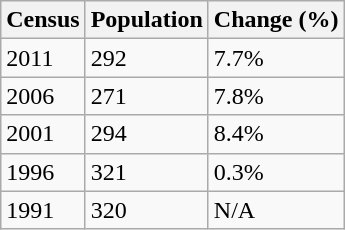<table class="wikitable">
<tr>
<th>Census</th>
<th>Population</th>
<th>Change (%)</th>
</tr>
<tr>
<td>2011</td>
<td>292</td>
<td> 7.7%</td>
</tr>
<tr>
<td>2006</td>
<td>271</td>
<td> 7.8%</td>
</tr>
<tr>
<td>2001</td>
<td>294</td>
<td> 8.4%</td>
</tr>
<tr>
<td>1996</td>
<td>321</td>
<td> 0.3%</td>
</tr>
<tr>
<td>1991</td>
<td>320</td>
<td>N/A</td>
</tr>
</table>
